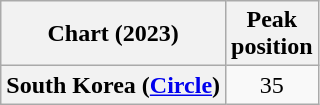<table class="wikitable plainrowheaders" style="text-align:center">
<tr>
<th scope="col">Chart (2023)</th>
<th scope="col">Peak<br>position</th>
</tr>
<tr>
<th scope="row">South Korea (<a href='#'>Circle</a>)</th>
<td>35</td>
</tr>
</table>
